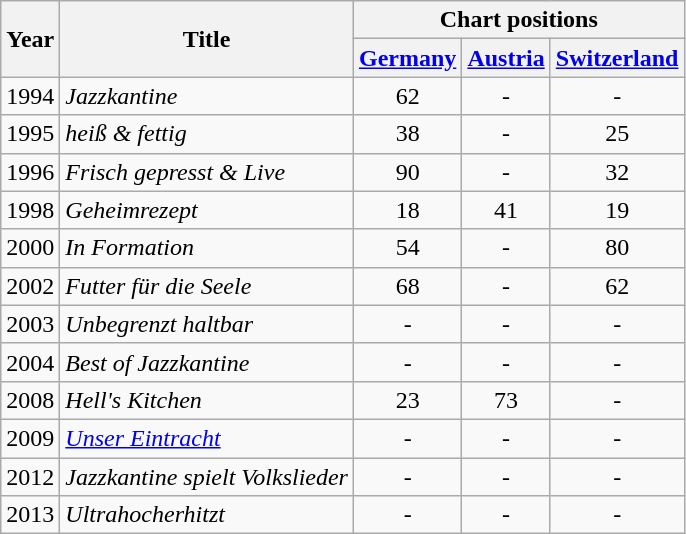<table class="wikitable">
<tr>
<th rowspan="2">Year</th>
<th rowspan="2">Title</th>
<th colspan="3">Chart positions</th>
</tr>
<tr>
<th><a href='#'>Germany</a><br></th>
<th><a href='#'>Austria</a><br></th>
<th><a href='#'>Switzerland</a><br></th>
</tr>
<tr>
<td>1994</td>
<td><em>Jazzkantine</em></td>
<td align="center">62</td>
<td align="center">-</td>
<td align="center">-</td>
</tr>
<tr>
<td>1995</td>
<td><em>heiß & fettig</em></td>
<td align="center">38</td>
<td align="center">-</td>
<td align="center">25</td>
</tr>
<tr>
<td>1996</td>
<td><em>Frisch gepresst & Live</em></td>
<td align="center">90</td>
<td align="center">-</td>
<td align="center">32</td>
</tr>
<tr>
<td>1998</td>
<td><em>Geheimrezept</em></td>
<td align="center">18</td>
<td align="center">41</td>
<td align="center">19</td>
</tr>
<tr>
<td>2000</td>
<td><em>In Formation</em></td>
<td align="center">54</td>
<td align="center">-</td>
<td align="center">80</td>
</tr>
<tr>
<td>2002</td>
<td><em>Futter für die Seele</em></td>
<td align="center">68</td>
<td align="center">-</td>
<td align="center">62</td>
</tr>
<tr>
<td>2003</td>
<td><em>Unbegrenzt haltbar</em></td>
<td align="center">-</td>
<td align="center">-</td>
<td align="center">-</td>
</tr>
<tr>
<td>2004</td>
<td><em>Best of Jazzkantine</em></td>
<td align="center">-</td>
<td align="center">-</td>
<td align="center">-</td>
</tr>
<tr>
<td>2008</td>
<td><em>Hell's Kitchen</em></td>
<td align="center">23</td>
<td align="center">73</td>
<td align="center">-</td>
</tr>
<tr>
<td>2009</td>
<td><em><a href='#'>Unser Eintracht</a></em></td>
<td align="center">-</td>
<td align="center">-</td>
<td align="center">-</td>
</tr>
<tr>
<td>2012</td>
<td><em>Jazzkantine spielt Volkslieder</em></td>
<td align="center">-</td>
<td align="center">-</td>
<td align="center">-</td>
</tr>
<tr>
<td>2013</td>
<td><em>Ultrahocherhitzt</em></td>
<td align="center">-</td>
<td align="center">-</td>
<td align="center">-</td>
</tr>
</table>
